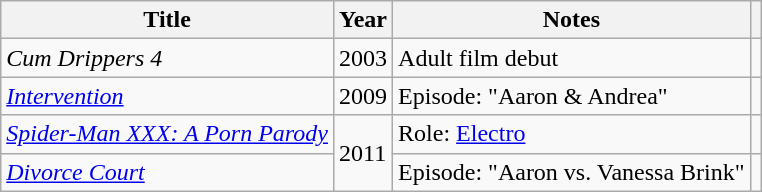<table class="wikitable plainrowheaders sortable">
<tr>
<th scope="col">Title</th>
<th scope="col">Year</th>
<th scope="col" class="unsortable">Notes</th>
<th scope="col" class="unsortable"></th>
</tr>
<tr>
<td><em>Cum Drippers 4</em></td>
<td>2003</td>
<td>Adult film debut</td>
<td style="text-align:center;"></td>
</tr>
<tr>
<td><em><a href='#'>Intervention</a></em></td>
<td>2009</td>
<td>Episode: "Aaron & Andrea"</td>
<td></td>
</tr>
<tr>
<td><em><a href='#'>Spider-Man XXX: A Porn Parody</a></em></td>
<td rowspan="2">2011</td>
<td>Role: <a href='#'>Electro</a></td>
<td style="text-align:center;"></td>
</tr>
<tr>
<td><em><a href='#'>Divorce Court</a></em></td>
<td>Episode: "Aaron vs. Vanessa Brink"</td>
<td style="text-align:center;"></td>
</tr>
</table>
